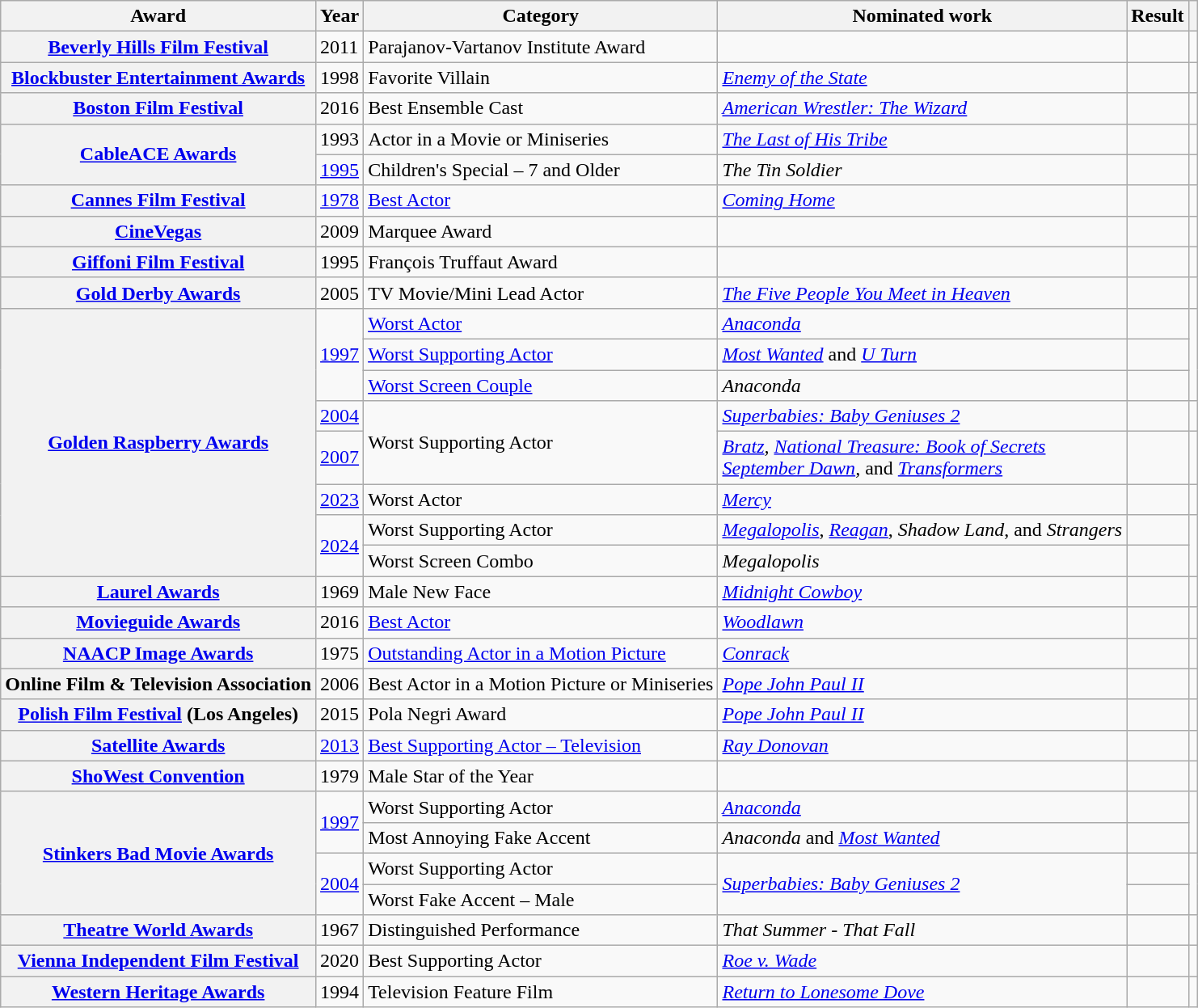<table class="wikitable sortable plainrowheaders">
<tr>
<th scope="col">Award</th>
<th scope="col">Year</th>
<th scope="col">Category</th>
<th scope="col">Nominated work</th>
<th scope="col">Result</th>
<th scope="col" class="unsortable"></th>
</tr>
<tr>
<th scope="row" rowspan=1><a href='#'>Beverly Hills Film Festival</a></th>
<td>2011</td>
<td>Parajanov-Vartanov Institute Award</td>
<td></td>
<td></td>
<td align="center"></td>
</tr>
<tr>
<th scope="row" rowspan=1><a href='#'>Blockbuster Entertainment Awards</a></th>
<td>1998</td>
<td>Favorite Villain</td>
<td><em><a href='#'>Enemy of the State</a></em></td>
<td></td>
<td align="center"></td>
</tr>
<tr>
<th scope="row" rowspan=1><a href='#'>Boston Film Festival</a></th>
<td>2016</td>
<td>Best Ensemble Cast</td>
<td><em><a href='#'>American Wrestler: The Wizard</a></em></td>
<td></td>
<td align="center"></td>
</tr>
<tr>
<th scope="row" rowspan=2><a href='#'>CableACE Awards</a></th>
<td>1993</td>
<td>Actor in a Movie or Miniseries</td>
<td><em><a href='#'>The Last of His Tribe</a></em></td>
<td></td>
<td align="center"></td>
</tr>
<tr>
<td><a href='#'>1995</a></td>
<td>Children's Special – 7 and Older</td>
<td><em>The Tin Soldier</em></td>
<td></td>
<td align="center"></td>
</tr>
<tr>
<th scope="row" rowspan=1><a href='#'>Cannes Film Festival</a></th>
<td><a href='#'>1978</a></td>
<td><a href='#'>Best Actor</a></td>
<td><em><a href='#'>Coming Home</a></em></td>
<td></td>
<td align="center"></td>
</tr>
<tr>
<th scope="row" rowspan=1><a href='#'>CineVegas</a></th>
<td>2009</td>
<td>Marquee Award</td>
<td></td>
<td></td>
<td align="center"></td>
</tr>
<tr>
<th scope="row" rowspan=1><a href='#'>Giffoni Film Festival</a></th>
<td>1995</td>
<td>François Truffaut Award</td>
<td></td>
<td></td>
<td align="center"></td>
</tr>
<tr>
<th scope="row" rowspan=1><a href='#'>Gold Derby Awards</a></th>
<td>2005</td>
<td>TV Movie/Mini Lead Actor</td>
<td><em><a href='#'>The Five People You Meet in Heaven</a></em></td>
<td></td>
<td align="center"></td>
</tr>
<tr>
<th rowspan="8" scope="row"><a href='#'>Golden Raspberry Awards</a></th>
<td rowspan="3"><a href='#'>1997</a></td>
<td><a href='#'>Worst Actor</a></td>
<td><em><a href='#'>Anaconda</a></em></td>
<td></td>
<td align="center" rowspan="3"></td>
</tr>
<tr>
<td><a href='#'>Worst Supporting Actor</a></td>
<td><em><a href='#'>Most Wanted</a></em> and <em><a href='#'>U Turn</a></em></td>
<td></td>
</tr>
<tr>
<td><a href='#'>Worst Screen Couple</a></td>
<td><em>Anaconda</em></td>
<td></td>
</tr>
<tr>
<td><a href='#'>2004</a></td>
<td rowspan="2">Worst Supporting Actor</td>
<td><em><a href='#'>Superbabies: Baby Geniuses 2</a></em></td>
<td></td>
<td align="center"></td>
</tr>
<tr>
<td><a href='#'>2007</a></td>
<td><em><a href='#'>Bratz</a>, <a href='#'>National Treasure: Book of Secrets</a> <br> <a href='#'>September Dawn</a>,</em> and <em><a href='#'>Transformers</a></em></td>
<td></td>
<td align="center"></td>
</tr>
<tr>
<td><a href='#'>2023</a></td>
<td>Worst Actor</td>
<td><em><a href='#'>Mercy</a></em></td>
<td></td>
<td align="center"></td>
</tr>
<tr>
<td rowspan="2"><a href='#'>2024</a></td>
<td>Worst Supporting Actor</td>
<td><em><a href='#'>Megalopolis</a></em>, <em><a href='#'>Reagan</a></em>, <em>Shadow Land</em>, and <em>Strangers</em></td>
<td></td>
<td rowspan="2" align="center"></td>
</tr>
<tr>
<td>Worst Screen Combo</td>
<td><em>Megalopolis</em></td>
<td></td>
</tr>
<tr>
<th scope="row" rowspan=1><a href='#'>Laurel Awards</a></th>
<td>1969</td>
<td>Male New Face</td>
<td><em><a href='#'>Midnight Cowboy</a></em></td>
<td></td>
<td align="center"></td>
</tr>
<tr>
<th scope="row" rowspan=1><a href='#'>Movieguide Awards</a></th>
<td>2016</td>
<td><a href='#'>Best Actor</a></td>
<td><em><a href='#'>Woodlawn</a></em></td>
<td></td>
<td align="center"></td>
</tr>
<tr>
<th scope="row" rowspan=1><a href='#'>NAACP Image Awards</a></th>
<td>1975</td>
<td><a href='#'>Outstanding Actor in a Motion Picture</a></td>
<td><em><a href='#'>Conrack</a></em></td>
<td></td>
<td align="center"></td>
</tr>
<tr>
<th scope="row" rowspan=1>Online Film & Television Association</th>
<td>2006</td>
<td>Best Actor in a Motion Picture or Miniseries</td>
<td><em><a href='#'>Pope John Paul II</a></em></td>
<td></td>
<td align="center"></td>
</tr>
<tr>
<th scope="row" rowspan=1><a href='#'>Polish Film Festival</a> (Los Angeles)</th>
<td>2015</td>
<td>Pola Negri Award</td>
<td><em><a href='#'>Pope John Paul II</a></em></td>
<td></td>
<td align="center"></td>
</tr>
<tr>
<th scope="row" rowspan=1><a href='#'>Satellite Awards</a></th>
<td><a href='#'>2013</a></td>
<td><a href='#'>Best Supporting Actor – Television</a></td>
<td><em><a href='#'>Ray Donovan</a></em></td>
<td></td>
<td align="center"></td>
</tr>
<tr>
<th scope="row" rowspan=1><a href='#'>ShoWest Convention</a></th>
<td>1979</td>
<td>Male Star of the Year</td>
<td></td>
<td></td>
<td align="center"></td>
</tr>
<tr>
<th scope="row" rowspan=4><a href='#'>Stinkers Bad Movie Awards</a></th>
<td rowspan="2"><a href='#'>1997</a></td>
<td>Worst Supporting Actor</td>
<td><em><a href='#'>Anaconda</a></em></td>
<td></td>
<td align="center" rowspan="2"></td>
</tr>
<tr>
<td>Most Annoying Fake Accent</td>
<td><em>Anaconda</em> and <em><a href='#'>Most Wanted</a></em></td>
<td></td>
</tr>
<tr>
<td rowspan="2"><a href='#'>2004</a></td>
<td>Worst Supporting Actor</td>
<td rowspan="2"><em><a href='#'>Superbabies: Baby Geniuses 2</a></em></td>
<td></td>
<td align="center" rowspan="2"></td>
</tr>
<tr>
<td>Worst Fake Accent – Male</td>
<td></td>
</tr>
<tr>
<th scope="row" rowspan=1><a href='#'>Theatre World Awards</a></th>
<td>1967</td>
<td>Distinguished Performance</td>
<td><em>That Summer - That Fall</em></td>
<td></td>
<td align="center"></td>
</tr>
<tr>
<th scope="row" rowspan=1><a href='#'>Vienna Independent Film Festival</a></th>
<td>2020</td>
<td>Best Supporting Actor</td>
<td><em><a href='#'>Roe v. Wade</a></em></td>
<td></td>
<td align="center"></td>
</tr>
<tr>
<th scope="row" rowspan=1><a href='#'>Western Heritage Awards</a></th>
<td>1994</td>
<td>Television Feature Film</td>
<td><em><a href='#'>Return to Lonesome Dove</a></em></td>
<td></td>
<td align="center"></td>
</tr>
</table>
